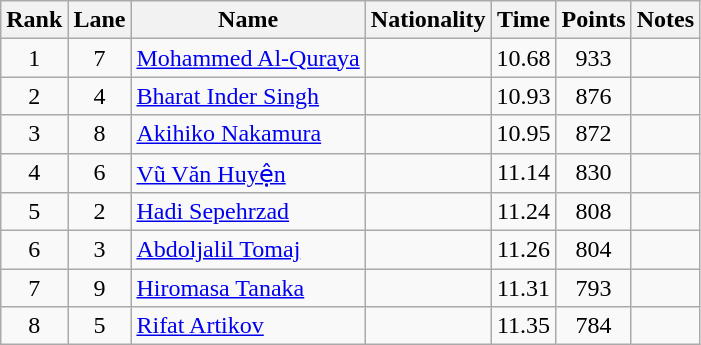<table class="wikitable sortable" style="text-align:center">
<tr>
<th>Rank</th>
<th>Lane</th>
<th>Name</th>
<th>Nationality</th>
<th>Time</th>
<th>Points</th>
<th>Notes</th>
</tr>
<tr>
<td>1</td>
<td>7</td>
<td align="left"><a href='#'>Mohammed Al-Quraya</a></td>
<td align=left></td>
<td>10.68</td>
<td>933</td>
<td></td>
</tr>
<tr>
<td>2</td>
<td>4</td>
<td align="left"><a href='#'>Bharat Inder Singh</a></td>
<td align=left></td>
<td>10.93</td>
<td>876</td>
<td></td>
</tr>
<tr>
<td>3</td>
<td>8</td>
<td align="left"><a href='#'>Akihiko Nakamura</a></td>
<td align=left></td>
<td>10.95</td>
<td>872</td>
<td></td>
</tr>
<tr>
<td>4</td>
<td>6</td>
<td align="left"><a href='#'>Vũ Văn Huyện</a></td>
<td align=left></td>
<td>11.14</td>
<td>830</td>
<td></td>
</tr>
<tr>
<td>5</td>
<td>2</td>
<td align="left"><a href='#'>Hadi Sepehrzad</a></td>
<td align=left></td>
<td>11.24</td>
<td>808</td>
<td></td>
</tr>
<tr>
<td>6</td>
<td>3</td>
<td align="left"><a href='#'>Abdoljalil Tomaj</a></td>
<td align=left></td>
<td>11.26</td>
<td>804</td>
<td></td>
</tr>
<tr>
<td>7</td>
<td>9</td>
<td align="left"><a href='#'>Hiromasa Tanaka</a></td>
<td align=left></td>
<td>11.31</td>
<td>793</td>
<td></td>
</tr>
<tr>
<td>8</td>
<td>5</td>
<td align="left"><a href='#'>Rifat Artikov</a></td>
<td align=left></td>
<td>11.35</td>
<td>784</td>
<td></td>
</tr>
</table>
